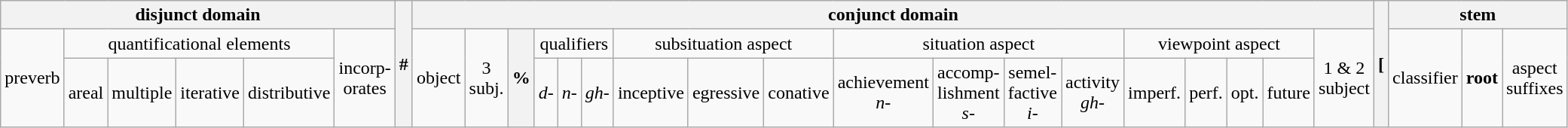<table class="wikitable" style="text-align: center">
<tr>
<th colspan="6">disjunct domain</th>
<th rowspan="3">#</th>
<th colspan="18">conjunct domain</th>
<th rowspan="3">[</th>
<th colspan="3">stem</th>
</tr>
<tr>
<td rowspan="2">preverb</td>
<td colspan="4">quantificational elements</td>
<td rowspan="2">incorp-orates</td>
<td rowspan="2">object</td>
<td rowspan="2">3 subj.</td>
<th rowspan="2">%</th>
<td colspan="3">qualifiers</td>
<td colspan="3">subsituation aspect</td>
<td colspan="4">situation aspect</td>
<td colspan="4">viewpoint aspect</td>
<td rowspan="2">1 & 2 subject</td>
<td rowspan="2">classifier</td>
<td rowspan="2"><strong>root</strong></td>
<td rowspan="2">aspect suffixes</td>
</tr>
<tr>
<td>areal</td>
<td>multiple</td>
<td>iterative</td>
<td>distributive</td>
<td><em>d-</em></td>
<td><em>n-</em></td>
<td><em>gh-</em></td>
<td>inceptive</td>
<td>egressive</td>
<td>conative</td>
<td>achievement <em>n-</em></td>
<td>accomp-lishment <em>s-</em></td>
<td>semel-factive <em>i-</em></td>
<td>activity <em>gh-</em></td>
<td>imperf.</td>
<td>perf.</td>
<td>opt.</td>
<td>future</td>
</tr>
</table>
